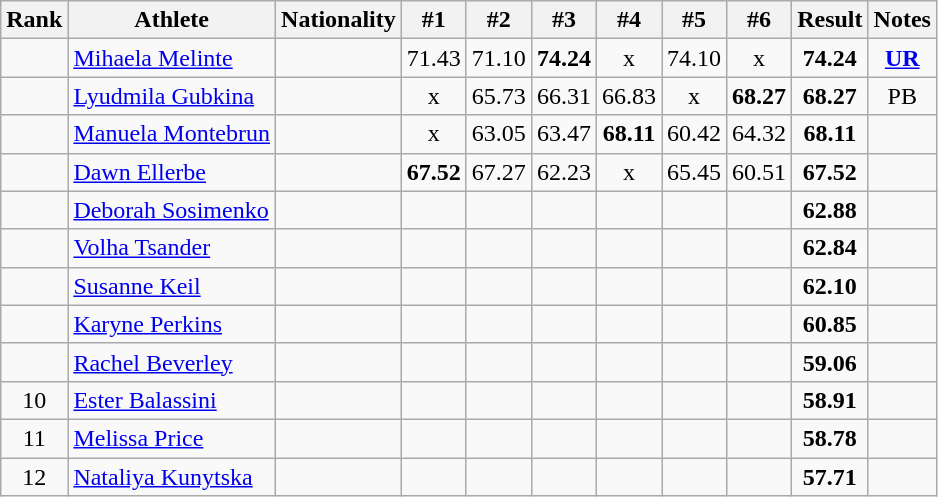<table class="wikitable sortable" style="text-align:center">
<tr>
<th>Rank</th>
<th>Athlete</th>
<th>Nationality</th>
<th>#1</th>
<th>#2</th>
<th>#3</th>
<th>#4</th>
<th>#5</th>
<th>#6</th>
<th>Result</th>
<th>Notes</th>
</tr>
<tr>
<td></td>
<td align=left><a href='#'>Mihaela Melinte</a></td>
<td align=left></td>
<td>71.43</td>
<td>71.10</td>
<td><strong>74.24</strong></td>
<td>x</td>
<td>74.10</td>
<td>x</td>
<td><strong>74.24</strong></td>
<td><strong><a href='#'>UR</a></strong></td>
</tr>
<tr>
<td></td>
<td align=left><a href='#'>Lyudmila Gubkina</a></td>
<td align=left></td>
<td>x</td>
<td>65.73</td>
<td>66.31</td>
<td>66.83</td>
<td>x</td>
<td><strong>68.27</strong></td>
<td><strong>68.27</strong></td>
<td>PB</td>
</tr>
<tr>
<td></td>
<td align=left><a href='#'>Manuela Montebrun</a></td>
<td align=left></td>
<td>x</td>
<td>63.05</td>
<td>63.47</td>
<td><strong>68.11</strong></td>
<td>60.42</td>
<td>64.32</td>
<td><strong>68.11</strong></td>
<td></td>
</tr>
<tr>
<td></td>
<td align=left><a href='#'>Dawn Ellerbe</a></td>
<td align=left></td>
<td><strong>67.52</strong></td>
<td>67.27</td>
<td>62.23</td>
<td>x</td>
<td>65.45</td>
<td>60.51</td>
<td><strong>67.52</strong></td>
<td></td>
</tr>
<tr>
<td></td>
<td align=left><a href='#'>Deborah Sosimenko</a></td>
<td align=left></td>
<td></td>
<td></td>
<td></td>
<td></td>
<td></td>
<td></td>
<td><strong>62.88</strong></td>
<td></td>
</tr>
<tr>
<td></td>
<td align=left><a href='#'>Volha Tsander</a></td>
<td align=left></td>
<td></td>
<td></td>
<td></td>
<td></td>
<td></td>
<td></td>
<td><strong>62.84</strong></td>
<td></td>
</tr>
<tr>
<td></td>
<td align=left><a href='#'>Susanne Keil</a></td>
<td align=left></td>
<td></td>
<td></td>
<td></td>
<td></td>
<td></td>
<td></td>
<td><strong>62.10</strong></td>
<td></td>
</tr>
<tr>
<td></td>
<td align=left><a href='#'>Karyne Perkins</a></td>
<td align=left></td>
<td></td>
<td></td>
<td></td>
<td></td>
<td></td>
<td></td>
<td><strong>60.85</strong></td>
<td></td>
</tr>
<tr>
<td></td>
<td align=left><a href='#'>Rachel Beverley</a></td>
<td align=left></td>
<td></td>
<td></td>
<td></td>
<td></td>
<td></td>
<td></td>
<td><strong>59.06</strong></td>
<td></td>
</tr>
<tr>
<td>10</td>
<td align=left><a href='#'>Ester Balassini</a></td>
<td align=left></td>
<td></td>
<td></td>
<td></td>
<td></td>
<td></td>
<td></td>
<td><strong>58.91</strong></td>
<td></td>
</tr>
<tr>
<td>11</td>
<td align=left><a href='#'>Melissa Price</a></td>
<td align=left></td>
<td></td>
<td></td>
<td></td>
<td></td>
<td></td>
<td></td>
<td><strong>58.78</strong></td>
<td></td>
</tr>
<tr>
<td>12</td>
<td align=left><a href='#'>Nataliya Kunytska</a></td>
<td align=left></td>
<td></td>
<td></td>
<td></td>
<td></td>
<td></td>
<td></td>
<td><strong>57.71</strong></td>
<td></td>
</tr>
</table>
